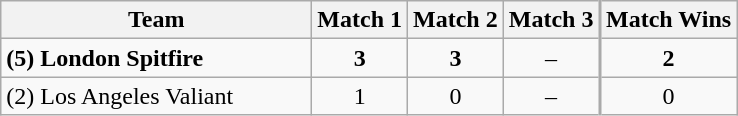<table class="wikitable" style="text-align:center">
<tr>
<th style="width:200px">Team</th>
<th>Match 1</th>
<th>Match 2</th>
<th style="border-right:2px solid#AAA">Match 3</th>
<th>Match Wins</th>
</tr>
<tr>
<td style="text-align:left"><strong>(5) London Spitfire</strong></td>
<td><strong>3</strong></td>
<td><strong>3</strong></td>
<td style="border-right:2px solid#AAA">–</td>
<td><strong>2</strong></td>
</tr>
<tr>
<td style="text-align:left">(2) Los Angeles Valiant</td>
<td>1</td>
<td>0</td>
<td style="border-right:2px solid#AAA">–</td>
<td>0</td>
</tr>
</table>
